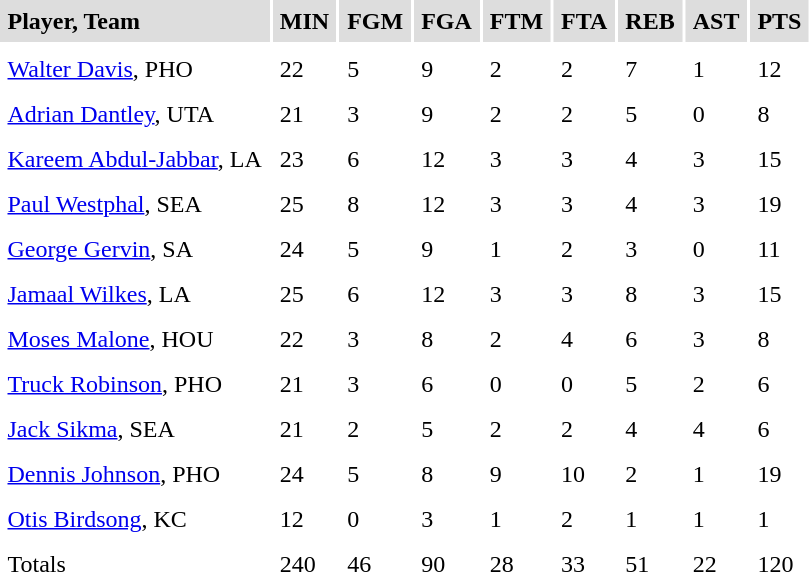<table cellpadding=5>
<tr bgcolor="#dddddd">
<td><strong>Player, Team</strong></td>
<td><strong>MIN</strong></td>
<td><strong>FGM</strong></td>
<td><strong>FGA</strong></td>
<td><strong>FTM</strong></td>
<td><strong>FTA</strong></td>
<td><strong>REB</strong></td>
<td><strong>AST</strong></td>
<td><strong>PTS</strong></td>
</tr>
<tr bgcolor="#eeeeee">
</tr>
<tr>
<td><a href='#'>Walter Davis</a>, PHO</td>
<td>22</td>
<td>5</td>
<td>9</td>
<td>2</td>
<td>2</td>
<td>7</td>
<td>1</td>
<td>12</td>
</tr>
<tr>
<td><a href='#'>Adrian Dantley</a>, UTA</td>
<td>21</td>
<td>3</td>
<td>9</td>
<td>2</td>
<td>2</td>
<td>5</td>
<td>0</td>
<td>8</td>
</tr>
<tr>
<td><a href='#'>Kareem Abdul-Jabbar</a>, LA</td>
<td>23</td>
<td>6</td>
<td>12</td>
<td>3</td>
<td>3</td>
<td>4</td>
<td>3</td>
<td>15</td>
</tr>
<tr>
<td><a href='#'>Paul Westphal</a>, SEA</td>
<td>25</td>
<td>8</td>
<td>12</td>
<td>3</td>
<td>3</td>
<td>4</td>
<td>3</td>
<td>19</td>
</tr>
<tr>
<td><a href='#'>George Gervin</a>, SA</td>
<td>24</td>
<td>5</td>
<td>9</td>
<td>1</td>
<td>2</td>
<td>3</td>
<td>0</td>
<td>11</td>
</tr>
<tr>
<td><a href='#'>Jamaal Wilkes</a>, LA</td>
<td>25</td>
<td>6</td>
<td>12</td>
<td>3</td>
<td>3</td>
<td>8</td>
<td>3</td>
<td>15</td>
</tr>
<tr>
<td><a href='#'>Moses Malone</a>, HOU</td>
<td>22</td>
<td>3</td>
<td>8</td>
<td>2</td>
<td>4</td>
<td>6</td>
<td>3</td>
<td>8</td>
</tr>
<tr>
<td><a href='#'>Truck Robinson</a>, PHO</td>
<td>21</td>
<td>3</td>
<td>6</td>
<td>0</td>
<td>0</td>
<td>5</td>
<td>2</td>
<td>6</td>
</tr>
<tr>
<td><a href='#'>Jack Sikma</a>, SEA</td>
<td>21</td>
<td>2</td>
<td>5</td>
<td>2</td>
<td>2</td>
<td>4</td>
<td>4</td>
<td>6</td>
</tr>
<tr>
<td><a href='#'>Dennis Johnson</a>, PHO</td>
<td>24</td>
<td>5</td>
<td>8</td>
<td>9</td>
<td>10</td>
<td>2</td>
<td>1</td>
<td>19</td>
</tr>
<tr>
<td><a href='#'>Otis Birdsong</a>, KC</td>
<td>12</td>
<td>0</td>
<td>3</td>
<td>1</td>
<td>2</td>
<td>1</td>
<td>1</td>
<td>1</td>
</tr>
<tr>
<td>Totals</td>
<td>240</td>
<td>46</td>
<td>90</td>
<td>28</td>
<td>33</td>
<td>51</td>
<td>22</td>
<td>120</td>
</tr>
<tr>
</tr>
</table>
